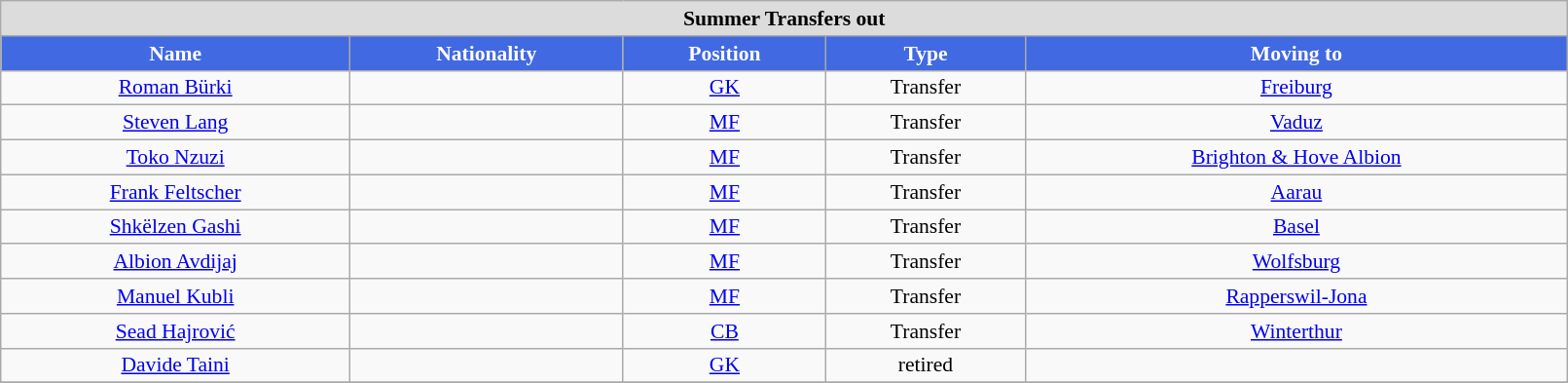<table class="wikitable"  style="text-align:center; font-size:90%; width:85%;">
<tr>
<th colspan="11"  style="background:#dcdcdc; text-align:center;">Summer Transfers out</th>
</tr>
<tr>
<th style="background:#4169E1; color:white; text-align:center;">Name</th>
<th style="background:#4169E1; color:white; text-align:center;">Nationality</th>
<th style="background:#4169E1; color:white; text-align:center;">Position</th>
<th style="background:#4169E1; color:white; text-align:center;">Type</th>
<th style="background:#4169E1; color:white; text-align:center;">Moving to</th>
</tr>
<tr>
<td><a href='#'>Roman Bürki</a></td>
<td></td>
<td><a href='#'>GK</a></td>
<td>Transfer</td>
<td> <a href='#'>Freiburg</a></td>
</tr>
<tr>
<td><a href='#'>Steven Lang</a></td>
<td></td>
<td><a href='#'>MF</a></td>
<td>Transfer</td>
<td> <a href='#'>Vaduz</a></td>
</tr>
<tr>
<td><a href='#'>Toko Nzuzi</a></td>
<td> </td>
<td><a href='#'>MF</a></td>
<td>Transfer</td>
<td> <a href='#'>Brighton & Hove Albion</a></td>
</tr>
<tr>
<td><a href='#'>Frank Feltscher</a></td>
<td> </td>
<td><a href='#'>MF</a></td>
<td>Transfer</td>
<td> <a href='#'>Aarau</a></td>
</tr>
<tr>
<td><a href='#'>Shkëlzen Gashi</a></td>
<td> </td>
<td><a href='#'>MF</a></td>
<td>Transfer</td>
<td> <a href='#'>Basel</a></td>
</tr>
<tr>
<td><a href='#'>Albion Avdijaj</a></td>
<td></td>
<td><a href='#'>MF</a></td>
<td>Transfer</td>
<td> <a href='#'>Wolfsburg</a></td>
</tr>
<tr>
<td><a href='#'>Manuel Kubli</a></td>
<td></td>
<td><a href='#'>MF</a></td>
<td>Transfer</td>
<td> <a href='#'>Rapperswil-Jona</a></td>
</tr>
<tr>
<td><a href='#'>Sead Hajrović</a></td>
<td> </td>
<td><a href='#'>CB</a></td>
<td>Transfer</td>
<td> <a href='#'>Winterthur</a></td>
</tr>
<tr>
<td><a href='#'>Davide Taini</a></td>
<td></td>
<td><a href='#'>GK</a></td>
<td>retired</td>
<td></td>
</tr>
<tr>
</tr>
</table>
